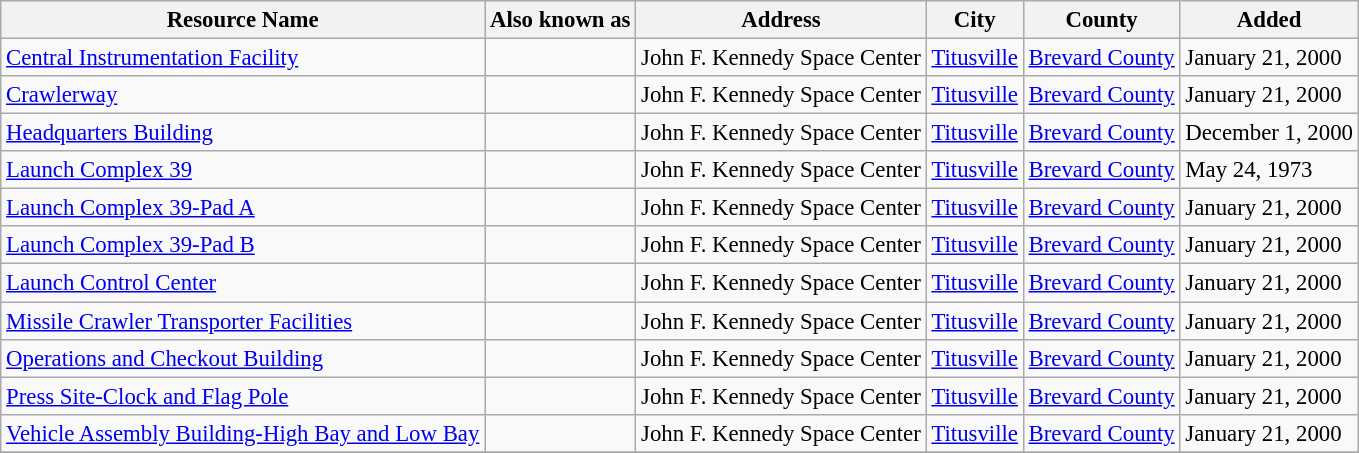<table class="wikitable" style="font-size: 95%;">
<tr>
<th>Resource Name</th>
<th>Also known as</th>
<th>Address</th>
<th>City</th>
<th>County</th>
<th>Added</th>
</tr>
<tr>
<td><a href='#'>Central Instrumentation Facility</a></td>
<td></td>
<td>John F. Kennedy Space Center</td>
<td><a href='#'>Titusville</a></td>
<td><a href='#'>Brevard County</a></td>
<td>January 21, 2000</td>
</tr>
<tr>
<td><a href='#'>Crawlerway</a></td>
<td></td>
<td>John F. Kennedy Space Center</td>
<td><a href='#'>Titusville</a></td>
<td><a href='#'>Brevard County</a></td>
<td>January 21, 2000</td>
</tr>
<tr>
<td><a href='#'>Headquarters Building</a></td>
<td></td>
<td>John F. Kennedy Space Center</td>
<td><a href='#'>Titusville</a></td>
<td><a href='#'>Brevard County</a></td>
<td>December 1, 2000</td>
</tr>
<tr>
<td><a href='#'>Launch Complex 39</a></td>
<td></td>
<td>John F. Kennedy Space Center</td>
<td><a href='#'>Titusville</a></td>
<td><a href='#'>Brevard County</a></td>
<td>May 24, 1973</td>
</tr>
<tr>
<td><a href='#'>Launch Complex 39-Pad A</a></td>
<td></td>
<td>John F. Kennedy Space Center</td>
<td><a href='#'>Titusville</a></td>
<td><a href='#'>Brevard County</a></td>
<td>January 21, 2000</td>
</tr>
<tr>
<td><a href='#'>Launch Complex 39-Pad B</a></td>
<td></td>
<td>John F. Kennedy Space Center</td>
<td><a href='#'>Titusville</a></td>
<td><a href='#'>Brevard County</a></td>
<td>January 21, 2000</td>
</tr>
<tr>
<td><a href='#'>Launch Control Center</a></td>
<td></td>
<td>John F. Kennedy Space Center</td>
<td><a href='#'>Titusville</a></td>
<td><a href='#'>Brevard County</a></td>
<td>January 21, 2000</td>
</tr>
<tr>
<td><a href='#'>Missile Crawler Transporter Facilities</a></td>
<td></td>
<td>John F. Kennedy Space Center</td>
<td><a href='#'>Titusville</a></td>
<td><a href='#'>Brevard County</a></td>
<td>January 21, 2000</td>
</tr>
<tr>
<td><a href='#'>Operations and Checkout Building</a></td>
<td></td>
<td>John F. Kennedy Space Center</td>
<td><a href='#'>Titusville</a></td>
<td><a href='#'>Brevard County</a></td>
<td>January 21, 2000</td>
</tr>
<tr>
<td><a href='#'>Press Site-Clock and Flag Pole</a></td>
<td></td>
<td>John F. Kennedy Space Center</td>
<td><a href='#'>Titusville</a></td>
<td><a href='#'>Brevard County</a></td>
<td>January 21, 2000</td>
</tr>
<tr>
<td><a href='#'>Vehicle Assembly Building-High Bay and Low Bay</a></td>
<td></td>
<td>John F. Kennedy Space Center</td>
<td><a href='#'>Titusville</a></td>
<td><a href='#'>Brevard County</a></td>
<td>January 21, 2000</td>
</tr>
<tr>
</tr>
</table>
